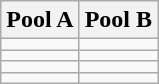<table class="wikitable">
<tr>
<th width=50%>Pool A</th>
<th width=50%>Pool B</th>
</tr>
<tr>
<td></td>
<td></td>
</tr>
<tr>
<td></td>
<td></td>
</tr>
<tr>
<td></td>
<td></td>
</tr>
<tr>
<td></td>
<td></td>
</tr>
</table>
